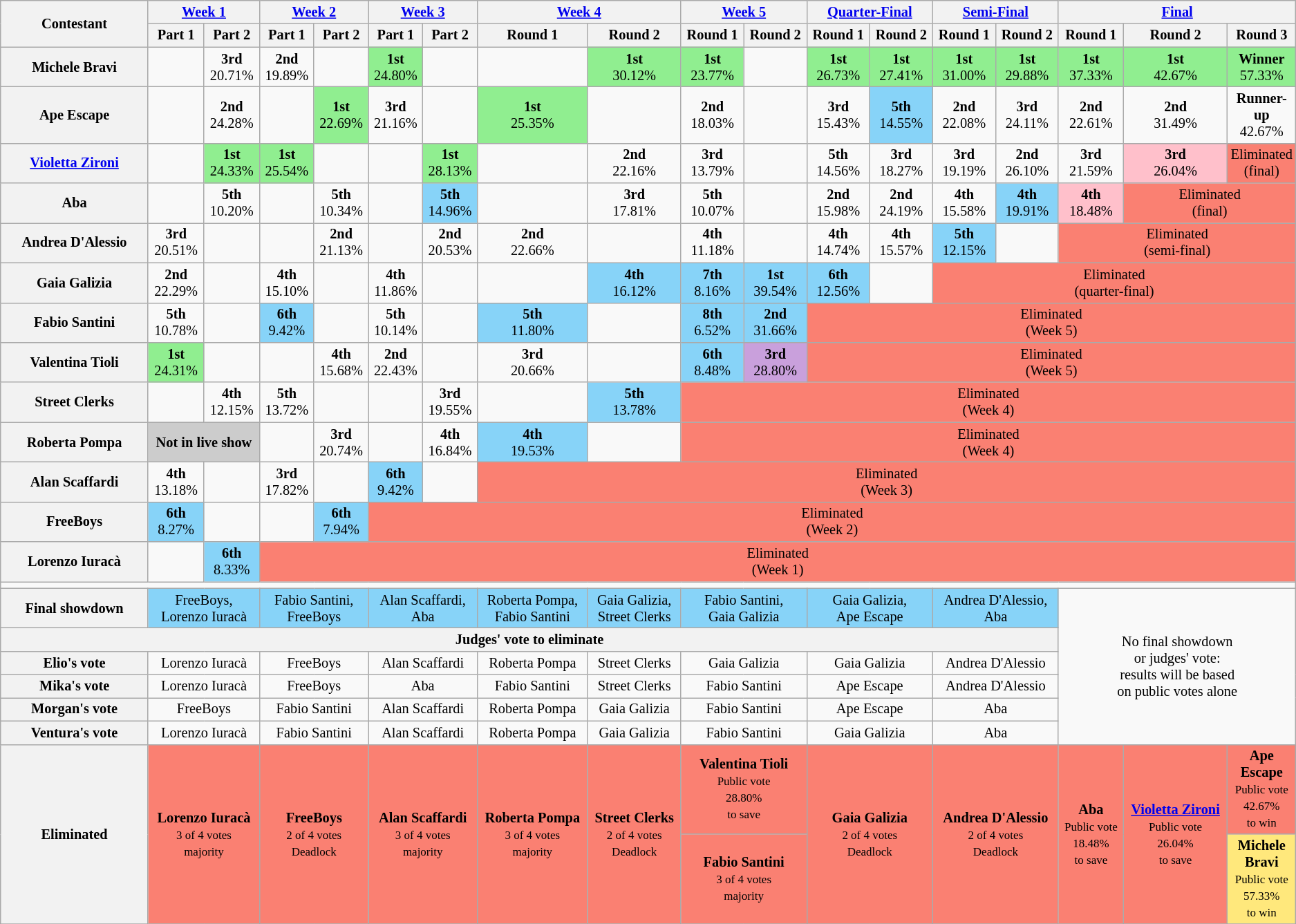<table class="wikitable" style="text-align:center; font-size:85%">
<tr>
<th rowspan="2" style="width:10em;">Contestant</th>
<th colspan="2"><a href='#'>Week 1</a></th>
<th colspan="2"><a href='#'>Week 2</a></th>
<th colspan="2"><a href='#'>Week 3</a></th>
<th colspan="2"><a href='#'>Week 4</a></th>
<th colspan="2"><a href='#'>Week 5</a></th>
<th colspan="2"><a href='#'>Quarter-Final</a></th>
<th colspan="2"><a href='#'>Semi-Final</a></th>
<th colspan="3"><a href='#'>Final</a></th>
</tr>
<tr>
<th>Part 1</th>
<th>Part 2</th>
<th>Part 1</th>
<th>Part 2</th>
<th>Part 1</th>
<th>Part 2</th>
<th>Round 1</th>
<th>Round 2</th>
<th>Round 1</th>
<th>Round 2</th>
<th>Round 1</th>
<th>Round 2</th>
<th>Round 1</th>
<th>Round 2</th>
<th>Round 1</th>
<th>Round 2</th>
<th>Round 3</th>
</tr>
<tr>
<th>Michele Bravi</th>
<td></td>
<td><strong>3rd</strong><br>20.71%</td>
<td><strong>2nd</strong><br>19.89%</td>
<td></td>
<td style="background:lightgreen;"><strong>1st</strong><br>24.80%</td>
<td></td>
<td></td>
<td style="background:lightgreen;"><strong>1st</strong><br>30.12%</td>
<td style="background:lightgreen;"><strong>1st</strong><br>23.77%</td>
<td></td>
<td style="background:lightgreen;"><strong>1st</strong><br>26.73%</td>
<td style="background:lightgreen;"><strong>1st</strong><br>27.41%</td>
<td style="background:lightgreen;"><strong>1st</strong><br>31.00%</td>
<td style="background:lightgreen;"><strong>1st</strong><br>29.88%</td>
<td style="background:lightgreen;"><strong>1st</strong><br>37.33%</td>
<td style="background:lightgreen;"><strong>1st</strong><br>42.67%</td>
<td style="background:lightgreen;"><strong>Winner</strong><br>57.33%</td>
</tr>
<tr>
<th>Ape Escape</th>
<td></td>
<td><strong>2nd</strong><br>24.28%</td>
<td></td>
<td style="background:lightgreen;"><strong>1st</strong><br>22.69%</td>
<td><strong>3rd</strong><br>21.16%</td>
<td></td>
<td style="background:lightgreen;"><strong>1st</strong><br>25.35%</td>
<td></td>
<td><strong>2nd</strong><br>18.03%</td>
<td></td>
<td><strong>3rd</strong><br>15.43%</td>
<td style="background:#87D3F8"><strong>5th</strong><br>14.55%</td>
<td><strong>2nd</strong><br>22.08%</td>
<td><strong>3rd</strong><br>24.11%</td>
<td><strong>2nd</strong><br>22.61%</td>
<td><strong>2nd</strong><br>31.49%</td>
<td><strong>Runner-up</strong><br>42.67%</td>
</tr>
<tr>
<th><a href='#'>Violetta Zironi</a></th>
<td></td>
<td style="background:lightgreen;"><strong>1st</strong><br>24.33%</td>
<td style="background:lightgreen;"><strong>1st</strong><br>25.54%</td>
<td></td>
<td></td>
<td style="background:lightgreen;"><strong>1st</strong><br>28.13%</td>
<td></td>
<td><strong>2nd</strong><br>22.16%</td>
<td><strong>3rd</strong><br>13.79%</td>
<td></td>
<td><strong>5th</strong><br>14.56%</td>
<td><strong>3rd</strong><br>18.27%</td>
<td><strong>3rd</strong><br>19.19%</td>
<td><strong>2nd</strong><br>26.10%</td>
<td><strong>3rd</strong><br>21.59%</td>
<td style="background:#FFC0CB"><strong>3rd</strong><br>26.04%</td>
<td style="background:#FA8072">Eliminated<br>(final)</td>
</tr>
<tr>
<th>Aba</th>
<td></td>
<td><strong>5th</strong><br>10.20%</td>
<td></td>
<td><strong>5th</strong><br>10.34%</td>
<td></td>
<td style="background:#87D3F8"><strong>5th</strong><br>14.96%</td>
<td></td>
<td><strong>3rd</strong><br>17.81%</td>
<td><strong>5th</strong><br>10.07%</td>
<td></td>
<td><strong>2nd</strong><br>15.98%</td>
<td><strong>2nd</strong><br>24.19%</td>
<td><strong>4th</strong><br>15.58%</td>
<td style="background:#87D3F8"><strong>4th</strong><br>19.91%</td>
<td style="background:#FFC0CB"><strong>4th</strong><br>18.48%</td>
<td style="background:#FA8072" colspan=2>Eliminated<br>(final)</td>
</tr>
<tr>
<th>Andrea D'Alessio</th>
<td><strong>3rd</strong><br>20.51%</td>
<td></td>
<td></td>
<td><strong>2nd</strong><br>21.13%</td>
<td></td>
<td><strong>2nd</strong><br>20.53%</td>
<td><strong>2nd</strong><br>22.66%</td>
<td></td>
<td><strong>4th</strong><br>11.18%</td>
<td></td>
<td><strong>4th</strong><br>14.74%</td>
<td><strong>4th</strong><br>15.57%</td>
<td style="background:#87D3F8"><strong>5th</strong><br>12.15%</td>
<td></td>
<td style="background:#FA8072" colspan=3>Eliminated<br>(semi-final)</td>
</tr>
<tr>
<th>Gaia Galizia</th>
<td><strong>2nd</strong><br>22.29%</td>
<td></td>
<td><strong>4th</strong><br>15.10%</td>
<td></td>
<td><strong>4th</strong><br>11.86%</td>
<td></td>
<td></td>
<td style="background:#87D3F8"><strong>4th</strong><br>16.12%</td>
<td style="background:#87D3F8"><strong>7th</strong><br>8.16%</td>
<td style="background:#87D3F8"><strong>1st</strong><br>39.54%</td>
<td style="background:#87D3F8"><strong>6th</strong><br>12.56%</td>
<td></td>
<td style="background:#FA8072" colspan=5>Eliminated<br>(quarter-final)</td>
</tr>
<tr>
<th>Fabio Santini</th>
<td><strong>5th</strong><br>10.78%</td>
<td></td>
<td style="background:#87D3F8"><strong>6th</strong><br>9.42%</td>
<td></td>
<td><strong>5th</strong><br>10.14%</td>
<td></td>
<td style="background:#87D3F8"><strong>5th</strong><br>11.80%</td>
<td></td>
<td style="background:#87D3F8"><strong>8th</strong><br>6.52%</td>
<td style="background:#87D3F8"><strong>2nd</strong><br>31.66%</td>
<td style="background:#FA8072" colspan=7>Eliminated<br>(Week 5)</td>
</tr>
<tr>
<th>Valentina Tioli</th>
<td style="background:lightgreen;"><strong>1st</strong><br>24.31%</td>
<td></td>
<td></td>
<td><strong>4th</strong><br>15.68%</td>
<td><strong>2nd</strong><br>22.43%</td>
<td></td>
<td><strong>3rd</strong><br>20.66%</td>
<td></td>
<td style="background:#87D3F8"><strong>6th</strong><br>8.48%</td>
<td style="background:#C9A0DC"><strong>3rd</strong><br>28.80%</td>
<td style="background:#FA8072" colspan=7>Eliminated<br>(Week 5)</td>
</tr>
<tr>
<th>Street Clerks</th>
<td></td>
<td><strong>4th</strong><br>12.15%</td>
<td><strong>5th</strong><br>13.72%</td>
<td></td>
<td></td>
<td><strong>3rd</strong><br>19.55%</td>
<td></td>
<td style="background:#87D3F8"><strong>5th</strong><br>13.78%</td>
<td style="background:#FA8072" colspan=9>Eliminated<br>(Week 4)</td>
</tr>
<tr>
<th>Roberta Pompa</th>
<td style="background:#CCCCCC;" colspan=2><strong>Not in live show</strong></td>
<td></td>
<td><strong>3rd</strong><br>20.74%</td>
<td></td>
<td><strong>4th</strong><br>16.84%</td>
<td style="background:#87D3F8"><strong>4th</strong><br>19.53%</td>
<td></td>
<td style="background:#FA8072" colspan=9>Eliminated<br>(Week 4)</td>
</tr>
<tr>
<th>Alan Scaffardi</th>
<td><strong>4th</strong><br>13.18%</td>
<td></td>
<td><strong>3rd</strong><br>17.82%</td>
<td></td>
<td style="background:#87D3F8"><strong>6th</strong><br>9.42%</td>
<td></td>
<td style="background:#FA8072" colspan=11>Eliminated<br>(Week 3)</td>
</tr>
<tr>
<th>FreeBoys</th>
<td style="background:#87D3F8"><strong>6th</strong><br>8.27%</td>
<td></td>
<td></td>
<td style="background:#87D3F8"><strong>6th</strong><br>7.94%</td>
<td style="background:#FA8072" colspan=13>Eliminated<br>(Week 2)</td>
</tr>
<tr>
<th>Lorenzo Iuracà</th>
<td></td>
<td style="background:#87D3F8"><strong>6th</strong><br>8.33%</td>
<td style="background:#FA8072" colspan=15>Eliminated<br>(Week 1)</td>
</tr>
<tr>
<td colspan="21"></td>
</tr>
<tr>
<th>Final showdown</th>
<td style="background:#87D3F8" colspan="2">FreeBoys,<br>Lorenzo Iuracà</td>
<td style="background:#87D3F8" colspan="2">Fabio Santini,<br>FreeBoys</td>
<td style="background:#87D3F8" colspan="2">Alan Scaffardi,<br>Aba</td>
<td style="background:#87D3F8">Roberta Pompa,<br>Fabio Santini</td>
<td style="background:#87D3F8">Gaia Galizia,<br>Street Clerks</td>
<td style="background:#87D3F8" colspan="2">Fabio Santini,<br>Gaia Galizia</td>
<td style="background:#87D3F8" colspan="2">Gaia Galizia,<br>Ape Escape</td>
<td style="background:#87D3F8" colspan="2">Andrea D'Alessio,<br>Aba</td>
<td rowspan="6" colspan="3">No final showdown<br>or judges' vote:<br>results will be based<br>on public votes alone</td>
</tr>
<tr>
<th colspan="15">Judges' vote to eliminate</th>
</tr>
<tr>
<th>Elio's vote</th>
<td colspan="2">Lorenzo Iuracà</td>
<td colspan="2">FreeBoys</td>
<td colspan="2">Alan Scaffardi</td>
<td>Roberta Pompa</td>
<td>Street Clerks</td>
<td colspan="2">Gaia Galizia</td>
<td colspan="2">Gaia Galizia</td>
<td colspan="2">Andrea D'Alessio</td>
</tr>
<tr>
<th>Mika's vote</th>
<td colspan="2">Lorenzo Iuracà</td>
<td colspan="2">FreeBoys</td>
<td colspan="2">Aba</td>
<td>Fabio Santini</td>
<td>Street Clerks</td>
<td colspan="2">Fabio Santini</td>
<td colspan="2">Ape Escape</td>
<td colspan="2">Andrea D'Alessio</td>
</tr>
<tr>
<th>Morgan's vote</th>
<td colspan="2">FreeBoys</td>
<td colspan="2">Fabio Santini</td>
<td colspan="2">Alan Scaffardi</td>
<td>Roberta Pompa</td>
<td>Gaia Galizia</td>
<td colspan="2">Fabio Santini</td>
<td colspan="2">Ape Escape</td>
<td colspan="2">Aba</td>
</tr>
<tr>
<th>Ventura's vote</th>
<td colspan="2">Lorenzo Iuracà</td>
<td colspan="2">Fabio Santini</td>
<td colspan="2">Alan Scaffardi</td>
<td>Roberta Pompa</td>
<td>Gaia Galizia</td>
<td colspan="2">Fabio Santini</td>
<td colspan="2">Gaia Galizia</td>
<td colspan="2">Aba</td>
</tr>
<tr>
<th rowspan=2>Eliminated</th>
<td style="background:#FA8072" rowspan=2 colspan=2><strong>Lorenzo Iuracà</strong><br><small>3 of 4 votes<br>majority</small></td>
<td style="background:#FA8072" rowspan=2 colspan=2><strong>FreeBoys</strong><br><small>2 of 4 votes<br>Deadlock </small></td>
<td style="background:#FA8072" rowspan=2 colspan=2><strong>Alan Scaffardi</strong><br><small>3 of 4 votes<br>majority</small></td>
<td style="background:#FA8072" rowspan=2><strong>Roberta Pompa</strong><br><small>3 of 4 votes<br>majority</small></td>
<td style="background:#FA8072" rowspan=2><strong>Street Clerks</strong><br><small>2 of 4 votes<br>Deadlock</small></td>
<td style="background:#FA8072" colspan=2><strong>Valentina Tioli</strong><br><small>Public vote<br>28.80%<br>to save</small></td>
<td style="background:#FA8072" rowspan=2 colspan=2><strong>Gaia Galizia</strong><br><small>2 of 4 votes<br>Deadlock</small></td>
<td style="background:#FA8072" rowspan=2 colspan=2><strong>Andrea D'Alessio</strong><br><small>2 of 4 votes<br>Deadlock</small></td>
<td style="background:#FA8072" rowspan=2><strong>Aba</strong><br><small>Public vote<br>18.48%<br>to save</small></td>
<td style="background:#FA8072" rowspan=2><strong><a href='#'>Violetta Zironi</a></strong><br><small>Public vote<br>26.04%<br>to save</small></td>
<td style="background:#FA8072"><strong>Ape Escape</strong><br><small>Public vote<br>42.67%<br>to win</small></td>
</tr>
<tr>
<td style="background:#FA8072" width:5%" colspan=2><strong>Fabio Santini</strong><br><small>3 of 4 votes<br>majority</small></td>
<td style="background:#FFE87C; width:5%"><strong>Michele Bravi</strong><br><small>Public vote<br>57.33%<br>to win</small></td>
</tr>
<tr>
</tr>
</table>
